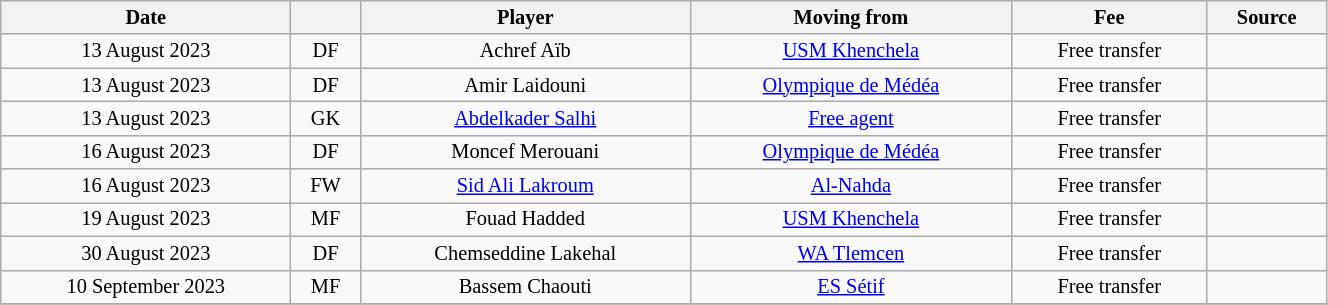<table class="wikitable sortable" style="width:70%; text-align:center; font-size:85%; text-align:centre;">
<tr>
<th>Date</th>
<th></th>
<th>Player</th>
<th>Moving from</th>
<th>Fee</th>
<th>Source</th>
</tr>
<tr>
<td>13 August 2023</td>
<td>DF</td>
<td> Achref Aïb</td>
<td><a href='#'>USM Khenchela</a></td>
<td>Free transfer</td>
<td></td>
</tr>
<tr>
<td>13 August 2023</td>
<td>DF</td>
<td> Amir Laidouni</td>
<td><a href='#'>Olympique de Médéa</a></td>
<td>Free transfer</td>
<td></td>
</tr>
<tr>
<td>13 August 2023</td>
<td>GK</td>
<td> <a href='#'>Abdelkader Salhi</a></td>
<td><a href='#'>Free agent</a></td>
<td>Free transfer</td>
<td></td>
</tr>
<tr>
<td>16 August 2023</td>
<td>DF</td>
<td> Moncef Merouani</td>
<td><a href='#'>Olympique de Médéa</a></td>
<td>Free transfer</td>
<td></td>
</tr>
<tr>
<td>16 August 2023</td>
<td>FW</td>
<td> <a href='#'>Sid Ali Lakroum</a></td>
<td> <a href='#'>Al-Nahda</a></td>
<td>Free transfer</td>
<td></td>
</tr>
<tr>
<td>19 August 2023</td>
<td>MF</td>
<td> Fouad Hadded</td>
<td><a href='#'>USM Khenchela</a></td>
<td>Free transfer</td>
<td></td>
</tr>
<tr>
<td>30 August 2023</td>
<td>DF</td>
<td> Chemseddine Lakehal</td>
<td><a href='#'>WA Tlemcen</a></td>
<td>Free transfer</td>
<td></td>
</tr>
<tr>
<td>10 September 2023</td>
<td>MF</td>
<td> Bassem Chaouti</td>
<td><a href='#'>ES Sétif</a></td>
<td>Free transfer</td>
<td></td>
</tr>
<tr>
</tr>
</table>
